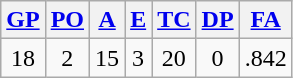<table class="wikitable">
<tr>
<th><a href='#'>GP</a></th>
<th><a href='#'>PO</a></th>
<th><a href='#'>A</a></th>
<th><a href='#'>E</a></th>
<th><a href='#'>TC</a></th>
<th><a href='#'>DP</a></th>
<th><a href='#'>FA</a></th>
</tr>
<tr align=center>
<td>18</td>
<td>2</td>
<td>15</td>
<td>3</td>
<td>20</td>
<td>0</td>
<td>.842</td>
</tr>
</table>
